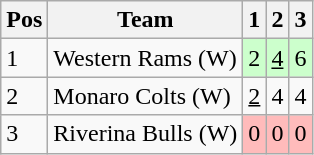<table class="wikitable">
<tr>
<th>Pos</th>
<th>Team</th>
<th>1</th>
<th>2</th>
<th>3</th>
</tr>
<tr>
<td>1</td>
<td> Western Rams (W)</td>
<td style="background:#ccffcc;">2</td>
<td style="background:#ccffcc;"><u>4</u></td>
<td style="background:#ccffcc;">6</td>
</tr>
<tr>
<td>2</td>
<td> Monaro Colts (W)</td>
<td><u>2</u></td>
<td>4</td>
<td>4</td>
</tr>
<tr>
<td>3</td>
<td> Riverina Bulls (W)</td>
<td style="background:#ffbbbb;">0</td>
<td style="background:#ffbbbb;">0</td>
<td style="background:#ffbbbb;">0</td>
</tr>
</table>
